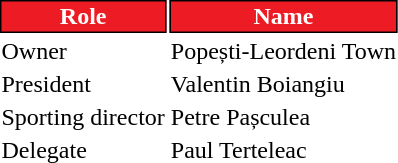<table class="toccolours">
<tr>
<th style="background:#ed1c24;color:#FFFFFF;border:1px solid #000000;">Role</th>
<th style="background:#ed1c24;color:#FFFFFF;border:1px solid #000000;">Name</th>
</tr>
<tr>
<td>Owner</td>
<td> Popești-Leordeni Town</td>
</tr>
<tr>
<td>President</td>
<td> Valentin Boiangiu</td>
</tr>
<tr>
<td>Sporting director</td>
<td> Petre Pașculea</td>
</tr>
<tr>
<td>Delegate</td>
<td> Paul Terteleac</td>
</tr>
</table>
